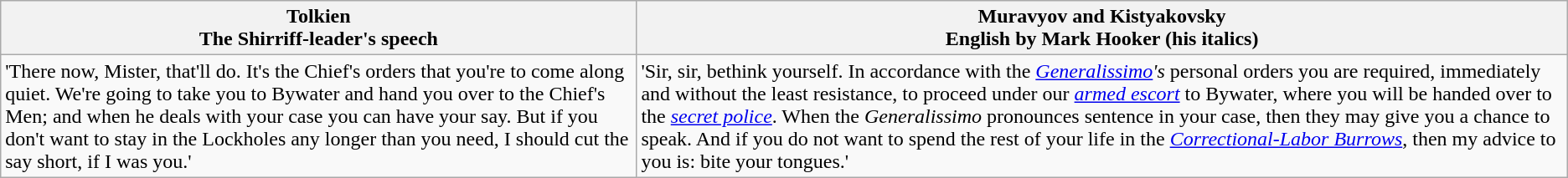<table class="wikitable">
<tr>
<th>Tolkien<br>The Shirriff-leader's speech</th>
<th>Muravyov and Kistyakovsky<br>English by Mark Hooker (his italics)</th>
</tr>
<tr>
<td>'There now, Mister, that'll do. It's the Chief's orders that you're to come along quiet. We're going to take you to Bywater and hand you over to the Chief's Men; and when he deals with your case you can have your say. But if you don't want to stay in the Lockholes any longer than you need, I should cut the say short, if I was you.'</td>
<td>'Sir, sir, bethink yourself. In accordance with the <em><a href='#'>Generalissimo</a>'s</em> personal orders you are required, immediately and without the least resistance, to proceed under our <em><a href='#'>armed escort</a></em> to Bywater, where you will be handed over to the <em><a href='#'>secret police</a></em>. When the <em>Generalissimo</em> pronounces sentence in your case, then they may give you a chance to speak. And if you do not want to spend the rest of your life in the <em><a href='#'>Correctional-Labor Burrows</a></em>, then my advice to you is: bite your tongues.'</td>
</tr>
</table>
